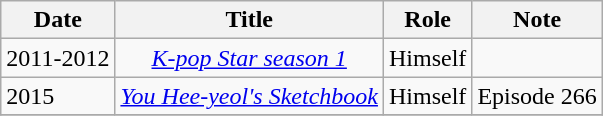<table class="wikitable">
<tr>
<th>Date</th>
<th>Title</th>
<th>Role</th>
<th>Note</th>
</tr>
<tr>
<td align="center">2011-2012</td>
<td align="center"><em><a href='#'>K-pop Star season 1</a></em></td>
<td align="center">Himself</td>
<td align="center"></td>
</tr>
<tr>
<td>2015</td>
<td><em><a href='#'>You Hee-yeol's Sketchbook</a></em></td>
<td>Himself</td>
<td>Episode 266</td>
</tr>
<tr>
</tr>
</table>
